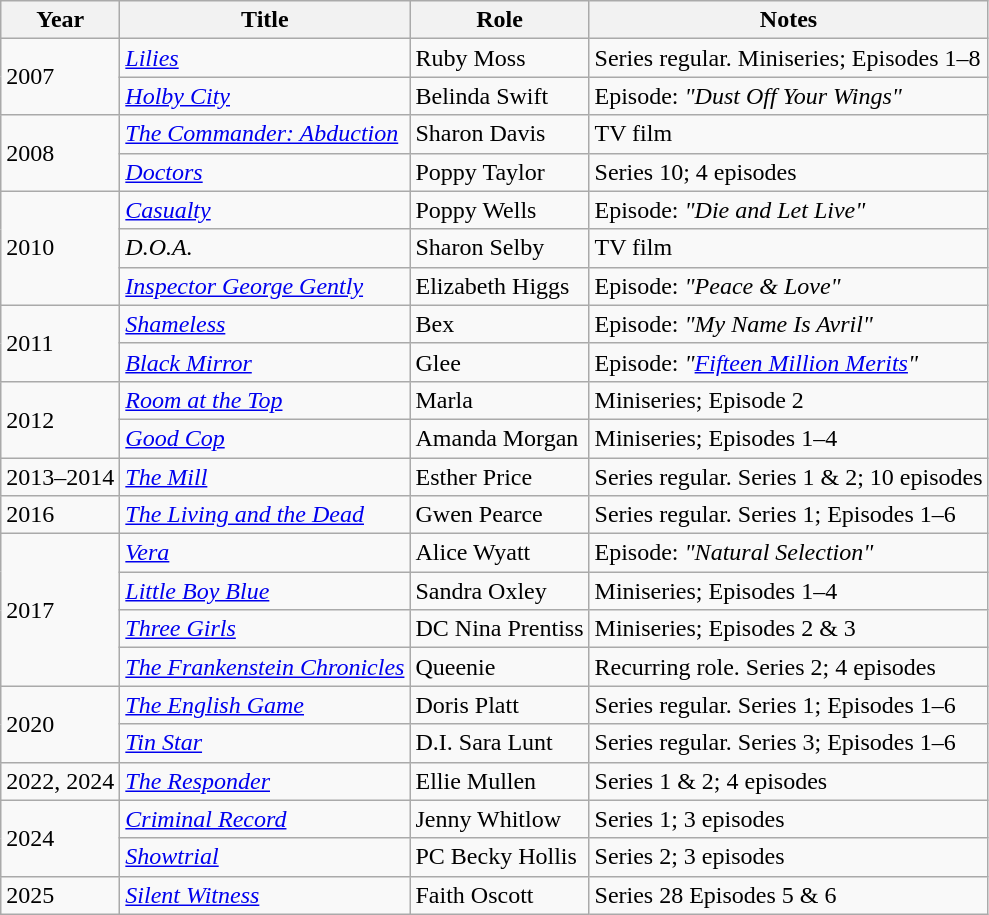<table class="wikitable sortable">
<tr>
<th>Year</th>
<th>Title</th>
<th>Role</th>
<th class="unsortable">Notes</th>
</tr>
<tr>
<td rowspan="2">2007</td>
<td><em><a href='#'>Lilies</a></em></td>
<td>Ruby Moss</td>
<td>Series regular. Miniseries; Episodes 1–8</td>
</tr>
<tr>
<td><em><a href='#'>Holby City</a></em></td>
<td>Belinda Swift</td>
<td>Episode: <em>"Dust Off Your Wings"</em></td>
</tr>
<tr>
<td rowspan="2">2008</td>
<td><em><a href='#'>The Commander: Abduction</a></em></td>
<td>Sharon Davis</td>
<td>TV film</td>
</tr>
<tr>
<td><em><a href='#'>Doctors</a></em></td>
<td>Poppy Taylor</td>
<td>Series 10; 4 episodes</td>
</tr>
<tr>
<td rowspan="3">2010</td>
<td><em><a href='#'>Casualty</a></em></td>
<td>Poppy Wells</td>
<td>Episode: <em>"Die and Let Live"</em></td>
</tr>
<tr>
<td><em>D.O.A.</em></td>
<td>Sharon Selby</td>
<td>TV film</td>
</tr>
<tr>
<td><em><a href='#'>Inspector George Gently</a></em></td>
<td>Elizabeth Higgs</td>
<td>Episode: <em>"Peace & Love"</em></td>
</tr>
<tr>
<td rowspan="2">2011</td>
<td><em><a href='#'>Shameless</a></em></td>
<td>Bex</td>
<td>Episode: <em>"My Name Is Avril"</em></td>
</tr>
<tr>
<td><em><a href='#'>Black Mirror</a></em></td>
<td>Glee</td>
<td>Episode: <em>"<a href='#'>Fifteen Million Merits</a>"</em></td>
</tr>
<tr>
<td rowspan="2">2012</td>
<td><em><a href='#'>Room at the Top</a></em></td>
<td>Marla</td>
<td>Miniseries; Episode 2</td>
</tr>
<tr>
<td><em><a href='#'>Good Cop</a></em></td>
<td>Amanda Morgan</td>
<td>Miniseries; Episodes 1–4</td>
</tr>
<tr>
<td>2013–2014</td>
<td><em><a href='#'>The Mill</a></em></td>
<td>Esther Price</td>
<td>Series regular. Series 1 & 2; 10 episodes</td>
</tr>
<tr>
<td>2016</td>
<td><em><a href='#'>The Living and the Dead</a></em></td>
<td>Gwen Pearce</td>
<td>Series regular. Series 1; Episodes 1–6</td>
</tr>
<tr>
<td rowspan="4">2017</td>
<td><em><a href='#'>Vera</a></em></td>
<td>Alice Wyatt</td>
<td>Episode: <em>"Natural Selection"</em></td>
</tr>
<tr>
<td><em><a href='#'>Little Boy Blue</a></em></td>
<td>Sandra Oxley</td>
<td>Miniseries; Episodes 1–4</td>
</tr>
<tr>
<td><em><a href='#'>Three Girls</a></em></td>
<td>DC Nina Prentiss</td>
<td>Miniseries; Episodes 2 & 3</td>
</tr>
<tr>
<td><em><a href='#'>The Frankenstein Chronicles</a></em></td>
<td>Queenie</td>
<td>Recurring role. Series 2; 4 episodes</td>
</tr>
<tr>
<td rowspan="2">2020</td>
<td><em><a href='#'>The English Game</a></em></td>
<td>Doris Platt</td>
<td>Series regular. Series 1; Episodes 1–6</td>
</tr>
<tr>
<td><em><a href='#'>Tin Star</a></em></td>
<td>D.I. Sara Lunt</td>
<td>Series regular. Series 3; Episodes 1–6</td>
</tr>
<tr>
<td>2022, 2024</td>
<td><em><a href='#'>The Responder</a></em></td>
<td>Ellie Mullen</td>
<td>Series 1 & 2; 4 episodes</td>
</tr>
<tr>
<td rowspan="2">2024</td>
<td><em><a href='#'>Criminal Record</a></em></td>
<td>Jenny Whitlow</td>
<td>Series 1; 3 episodes</td>
</tr>
<tr>
<td><em><a href='#'>Showtrial</a></em></td>
<td>PC Becky Hollis</td>
<td>Series 2; 3 episodes</td>
</tr>
<tr>
<td rowspan="1">2025</td>
<td><em><a href='#'>Silent Witness</a></em></td>
<td>Faith Oscott</td>
<td>Series 28 Episodes 5 & 6</td>
</tr>
</table>
